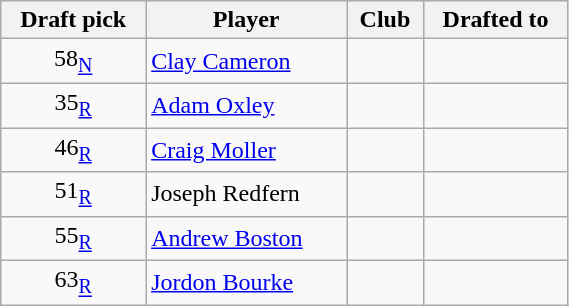<table class="wikitable sortable" style="width:30%">
<tr>
<th class="unsortable">Draft pick</th>
<th>Player</th>
<th>Club</th>
<th>Drafted to</th>
</tr>
<tr>
<td align=center>58<sub><a href='#'>N</a></sub></td>
<td><a href='#'>Clay Cameron</a></td>
<td></td>
<td></td>
</tr>
<tr>
<td align=center>35<sub><a href='#'>R</a></sub></td>
<td><a href='#'>Adam Oxley</a></td>
<td></td>
<td></td>
</tr>
<tr>
<td align=center>46<sub><a href='#'>R</a></sub></td>
<td><a href='#'>Craig Moller</a></td>
<td></td>
<td></td>
</tr>
<tr>
<td align=center>51<sub><a href='#'>R</a></sub></td>
<td>Joseph Redfern</td>
<td></td>
<td></td>
</tr>
<tr>
<td align=center>55<sub><a href='#'>R</a></sub></td>
<td><a href='#'>Andrew Boston</a></td>
<td></td>
<td></td>
</tr>
<tr>
<td align=center>63<sub><a href='#'>R</a></sub></td>
<td><a href='#'>Jordon Bourke</a></td>
<td></td>
<td></td>
</tr>
</table>
